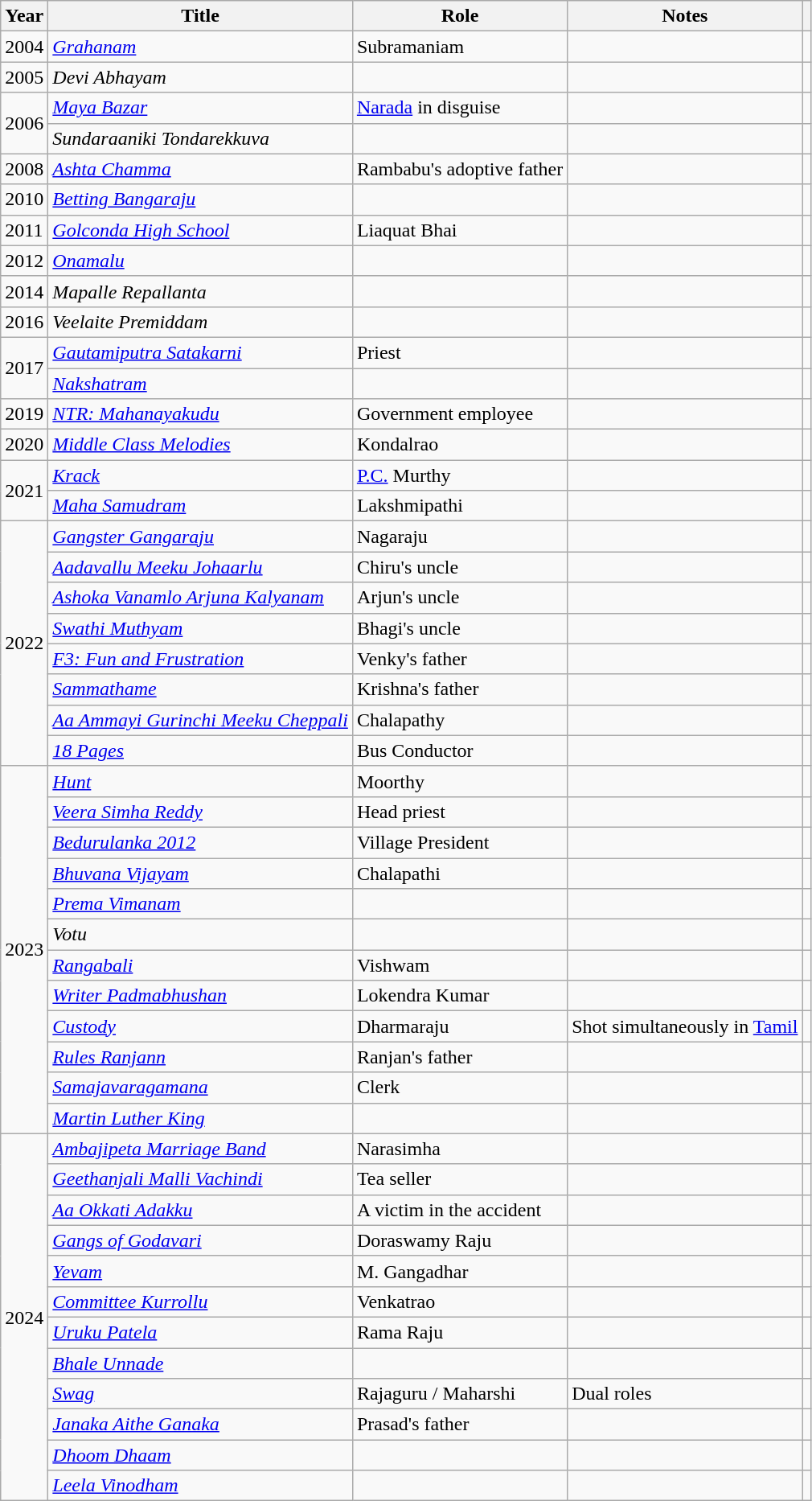<table class="wikitable">
<tr>
<th>Year</th>
<th>Title</th>
<th>Role</th>
<th>Notes</th>
<th></th>
</tr>
<tr>
<td>2004</td>
<td><em><a href='#'>Grahanam</a></em></td>
<td>Subramaniam</td>
<td></td>
<td></td>
</tr>
<tr>
<td>2005</td>
<td><em>Devi Abhayam</em></td>
<td></td>
<td></td>
<td></td>
</tr>
<tr>
<td rowspan="2">2006</td>
<td><a href='#'><em>Maya Bazar</em></a></td>
<td><a href='#'>Narada</a> in disguise</td>
<td></td>
<td></td>
</tr>
<tr>
<td><em>Sundaraaniki Tondarekkuva</em></td>
<td></td>
<td></td>
<td></td>
</tr>
<tr>
<td>2008</td>
<td><em><a href='#'>Ashta Chamma</a></em></td>
<td>Rambabu's adoptive father</td>
<td></td>
<td></td>
</tr>
<tr>
<td>2010</td>
<td><em><a href='#'>Betting Bangaraju</a></em></td>
<td></td>
<td></td>
<td></td>
</tr>
<tr>
<td>2011</td>
<td><em><a href='#'>Golconda High School</a></em></td>
<td>Liaquat Bhai</td>
<td></td>
<td></td>
</tr>
<tr>
<td>2012</td>
<td><em><a href='#'>Onamalu</a></em></td>
<td></td>
<td></td>
<td></td>
</tr>
<tr>
<td>2014</td>
<td><em>Mapalle Repallanta</em></td>
<td></td>
<td></td>
<td></td>
</tr>
<tr>
<td>2016</td>
<td><em>Veelaite Premiddam</em></td>
<td></td>
<td></td>
<td></td>
</tr>
<tr>
<td rowspan="2">2017</td>
<td><a href='#'><em>Gautamiputra Satakarni</em></a></td>
<td>Priest</td>
<td></td>
<td></td>
</tr>
<tr>
<td><a href='#'><em>Nakshatram</em></a></td>
<td></td>
<td></td>
<td></td>
</tr>
<tr>
<td>2019</td>
<td><em><a href='#'>NTR: Mahanayakudu</a></em></td>
<td>Government employee</td>
<td></td>
<td></td>
</tr>
<tr>
<td>2020</td>
<td><em><a href='#'>Middle Class Melodies</a></em></td>
<td>Kondalrao</td>
<td></td>
<td></td>
</tr>
<tr>
<td rowspan="2">2021</td>
<td><a href='#'><em>Krack</em></a></td>
<td><a href='#'>P.C.</a> Murthy</td>
<td></td>
<td></td>
</tr>
<tr>
<td><em><a href='#'>Maha Samudram</a></em></td>
<td>Lakshmipathi</td>
<td></td>
<td></td>
</tr>
<tr>
<td rowspan="8">2022</td>
<td><em><a href='#'>Gangster Gangaraju</a></em></td>
<td>Nagaraju</td>
<td></td>
<td></td>
</tr>
<tr>
<td><a href='#'><em>Aadavallu Meeku Johaarlu</em></a></td>
<td>Chiru's uncle</td>
<td></td>
<td></td>
</tr>
<tr>
<td><em><a href='#'>Ashoka Vanamlo Arjuna Kalyanam</a></em></td>
<td>Arjun's uncle</td>
<td></td>
<td></td>
</tr>
<tr>
<td><a href='#'><em>Swathi Muthyam</em></a></td>
<td>Bhagi's uncle</td>
<td></td>
<td></td>
</tr>
<tr>
<td><em><a href='#'>F3: Fun and Frustration</a></em></td>
<td>Venky's father</td>
<td></td>
<td></td>
</tr>
<tr>
<td><em><a href='#'>Sammathame</a></em></td>
<td>Krishna's father</td>
<td></td>
<td></td>
</tr>
<tr>
<td><em><a href='#'>Aa Ammayi Gurinchi Meeku Cheppali</a></em></td>
<td>Chalapathy</td>
<td></td>
<td></td>
</tr>
<tr>
<td><em><a href='#'>18 Pages</a></em></td>
<td>Bus Conductor</td>
<td></td>
<td></td>
</tr>
<tr>
<td rowspan="12">2023</td>
<td><a href='#'><em>Hunt</em></a></td>
<td>Moorthy</td>
<td></td>
<td></td>
</tr>
<tr>
<td><em><a href='#'>Veera Simha Reddy</a></em></td>
<td>Head priest</td>
<td></td>
<td></td>
</tr>
<tr>
<td><em><a href='#'>Bedurulanka 2012</a></em></td>
<td>Village President</td>
<td></td>
<td></td>
</tr>
<tr>
<td><a href='#'><em>Bhuvana Vijayam</em></a></td>
<td>Chalapathi</td>
<td></td>
<td></td>
</tr>
<tr>
<td><em><a href='#'>Prema Vimanam</a></em></td>
<td></td>
<td></td>
<td></td>
</tr>
<tr>
<td><em>Votu</em></td>
<td></td>
<td></td>
<td></td>
</tr>
<tr>
<td><a href='#'><em>Rangabali</em></a></td>
<td>Vishwam</td>
<td></td>
<td></td>
</tr>
<tr>
<td><em><a href='#'>Writer Padmabhushan</a></em></td>
<td>Lokendra Kumar</td>
<td></td>
<td></td>
</tr>
<tr>
<td><a href='#'><em>Custody</em></a></td>
<td>Dharmaraju</td>
<td>Shot simultaneously in <a href='#'>Tamil</a></td>
<td></td>
</tr>
<tr>
<td><em><a href='#'>Rules Ranjann</a></em></td>
<td>Ranjan's father</td>
<td></td>
<td></td>
</tr>
<tr>
<td><a href='#'><em>Samajavaragamana</em></a></td>
<td>Clerk</td>
<td></td>
<td></td>
</tr>
<tr>
<td><a href='#'><em>Martin Luther King</em></a></td>
<td></td>
<td></td>
<td></td>
</tr>
<tr>
<td rowspan="12">2024</td>
<td><em><a href='#'>Ambajipeta Marriage Band</a></em></td>
<td>Narasimha</td>
<td></td>
<td></td>
</tr>
<tr>
<td><em><a href='#'>Geethanjali Malli Vachindi</a></em></td>
<td>Tea seller</td>
<td></td>
<td></td>
</tr>
<tr>
<td><a href='#'><em>Aa Okkati Adakku</em></a></td>
<td>A victim in the accident</td>
<td></td>
<td></td>
</tr>
<tr>
<td><em><a href='#'>Gangs of Godavari</a></em></td>
<td>Doraswamy Raju</td>
<td></td>
<td></td>
</tr>
<tr>
<td><em><a href='#'>Yevam</a></em></td>
<td>M. Gangadhar</td>
<td></td>
<td></td>
</tr>
<tr>
<td><em><a href='#'>Committee Kurrollu</a></em></td>
<td>Venkatrao</td>
<td></td>
<td></td>
</tr>
<tr>
<td><em><a href='#'>Uruku Patela</a></em></td>
<td>Rama Raju</td>
<td></td>
<td></td>
</tr>
<tr>
<td><em><a href='#'>Bhale Unnade</a></em></td>
<td></td>
<td></td>
<td></td>
</tr>
<tr>
<td><a href='#'><em>Swag</em></a></td>
<td>Rajaguru / Maharshi</td>
<td>Dual roles</td>
<td></td>
</tr>
<tr>
<td><em><a href='#'>Janaka Aithe Ganaka</a></em></td>
<td>Prasad's father</td>
<td></td>
<td></td>
</tr>
<tr>
<td><em><a href='#'>Dhoom Dhaam</a></em></td>
<td></td>
<td></td>
<td></td>
</tr>
<tr>
<td><em><a href='#'>Leela Vinodham</a></em></td>
<td></td>
<td></td>
<td></td>
</tr>
</table>
